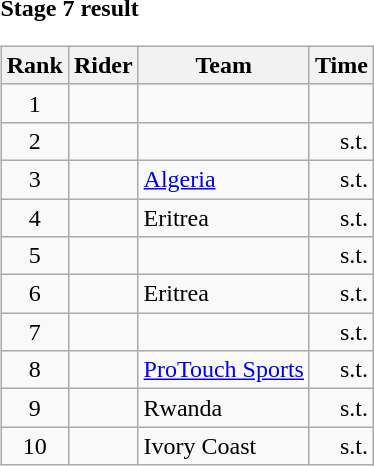<table>
<tr>
<td><strong>Stage 7 result</strong><br><table class="wikitable">
<tr>
<th scope="col">Rank</th>
<th scope="col">Rider</th>
<th scope="col">Team</th>
<th scope="col">Time</th>
</tr>
<tr>
<td style="text-align:center;">1</td>
<td></td>
<td></td>
<td style="text-align:right;"></td>
</tr>
<tr>
<td style="text-align:center;">2</td>
<td></td>
<td></td>
<td style="text-align:right;">s.t.</td>
</tr>
<tr>
<td style="text-align:center;">3</td>
<td></td>
<td><a href='#'>Algeria</a></td>
<td style="text-align:right;">s.t.</td>
</tr>
<tr>
<td style="text-align:center;">4</td>
<td></td>
<td>Eritrea</td>
<td style="text-align:right;">s.t.</td>
</tr>
<tr>
<td style="text-align:center;">5</td>
<td></td>
<td></td>
<td style="text-align:right;">s.t.</td>
</tr>
<tr>
<td style="text-align:center;">6</td>
<td></td>
<td>Eritrea</td>
<td style="text-align:right;">s.t.</td>
</tr>
<tr>
<td style="text-align:center;">7</td>
<td></td>
<td></td>
<td style="text-align:right;">s.t.</td>
</tr>
<tr>
<td style="text-align:center;">8</td>
<td></td>
<td><a href='#'>ProTouch Sports</a></td>
<td style="text-align:right;">s.t.</td>
</tr>
<tr>
<td style="text-align:center;">9</td>
<td></td>
<td>Rwanda</td>
<td style="text-align:right;">s.t.</td>
</tr>
<tr>
<td style="text-align:center;">10</td>
<td></td>
<td>Ivory Coast</td>
<td style="text-align:right;">s.t.</td>
</tr>
</table>
</td>
</tr>
</table>
